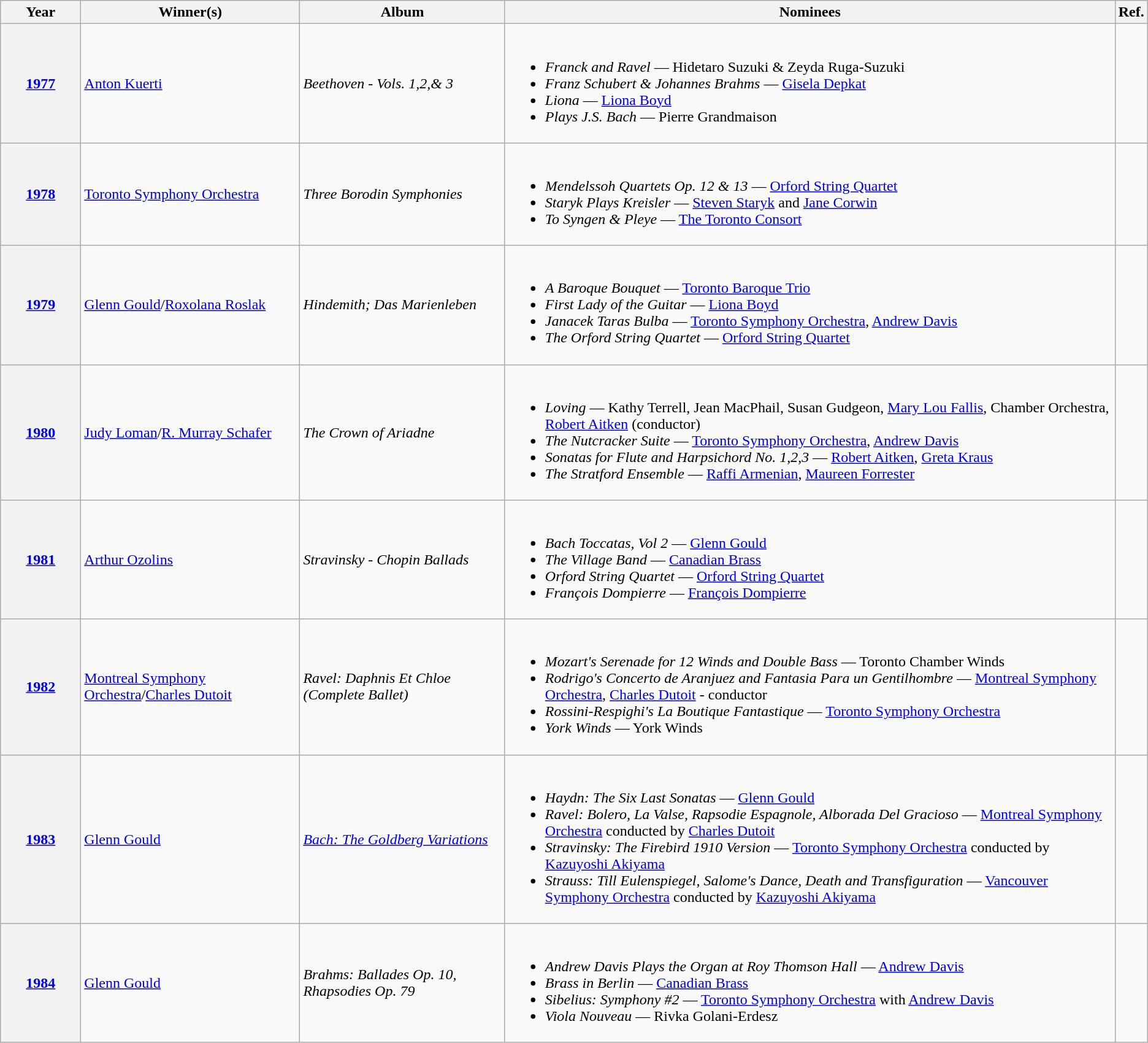<table class="wikitable sortable">
<tr>
<th scope="col" style="width:5em;">Year</th>
<th scope="col">Winner(s)</th>
<th scope="col">Album</th>
<th scope="col" class="unsortable">Nominees</th>
<th scope="col" class="unsortable">Ref.</th>
</tr>
<tr>
<th scope="row"><a href='#'>1977</a></th>
<td><a href='#'>Anton Kuerti</a></td>
<td><em>Beethoven - Vols. 1,2,& 3</em></td>
<td><br><ul><li><em>Franck and Ravel</em> — Hidetaro Suzuki & Zeyda Ruga-Suzuki</li><li><em>Franz Schubert & Johannes Brahms</em> — <a href='#'>Gisela Depkat</a></li><li><em>Liona</em> — <a href='#'>Liona Boyd</a></li><li><em>Plays J.S. Bach</em> — Pierre Grandmaison</li></ul></td>
<td align=center></td>
</tr>
<tr>
<th scope="row"><a href='#'>1978</a></th>
<td><a href='#'>Toronto Symphony Orchestra</a></td>
<td><em>Three Borodin Symphonies</em></td>
<td><br><ul><li><em>Mendelssoh Quartets Op. 12 & 13</em> — <a href='#'>Orford String Quartet</a></li><li><em>Staryk Plays Kreisler</em> — <a href='#'>Steven Staryk</a> and <a href='#'>Jane Corwin</a></li><li><em>To Syngen & Pleye</em> — <a href='#'>The Toronto Consort</a></li></ul></td>
<td align=center></td>
</tr>
<tr>
<th scope="row"><a href='#'>1979</a></th>
<td><a href='#'>Glenn Gould</a>/<a href='#'>Roxolana Roslak</a></td>
<td><em>Hindemith; Das Marienleben</em></td>
<td><br><ul><li><em>A Baroque Bouquet</em> — <a href='#'>Toronto Baroque Trio</a></li><li><em>First Lady of the Guitar</em> — <a href='#'>Liona Boyd</a></li><li><em>Janacek Taras Bulba</em> — <a href='#'>Toronto Symphony Orchestra</a>, <a href='#'>Andrew Davis</a></li><li><em>The Orford String Quartet</em> — <a href='#'>Orford String Quartet</a></li></ul></td>
<td align=center></td>
</tr>
<tr>
<th scope="row"><a href='#'>1980</a></th>
<td><a href='#'>Judy Loman</a>/<a href='#'>R. Murray Schafer</a></td>
<td><em>The Crown of Ariadne</em></td>
<td><br><ul><li><em>Loving</em> — Kathy Terrell, Jean MacPhail, Susan Gudgeon, <a href='#'>Mary Lou Fallis</a>, Chamber Orchestra, <a href='#'>Robert Aitken</a> (conductor)</li><li><em>The Nutcracker Suite</em> — <a href='#'>Toronto Symphony Orchestra</a>, <a href='#'>Andrew Davis</a></li><li><em>Sonatas for Flute and Harpsichord No. 1,2,3</em> — <a href='#'>Robert Aitken</a>, <a href='#'>Greta Kraus</a></li><li><em>The Stratford Ensemble</em> — <a href='#'>Raffi Armenian</a>, <a href='#'>Maureen Forrester</a></li></ul></td>
<td align=center></td>
</tr>
<tr>
<th scope="row"><a href='#'>1981</a></th>
<td><a href='#'>Arthur Ozolins</a></td>
<td><em>Stravinsky - Chopin Ballads</em></td>
<td><br><ul><li><em>Bach Toccatas, Vol 2</em> — <a href='#'>Glenn Gould</a></li><li><em>The Village Band</em> — <a href='#'>Canadian Brass</a></li><li><em>Orford String Quartet</em> — <a href='#'>Orford String Quartet</a></li><li><em>François Dompierre</em> — <a href='#'>François Dompierre</a></li></ul></td>
<td align=center></td>
</tr>
<tr>
<th scope="row"><a href='#'>1982</a></th>
<td><a href='#'>Montreal Symphony Orchestra</a>/<a href='#'>Charles Dutoit</a></td>
<td><em>Ravel: Daphnis Et Chloe (Complete Ballet)</em></td>
<td><br><ul><li><em>Mozart's Serenade for 12 Winds and Double Bass</em> — Toronto Chamber Winds</li><li><em>Rodrigo's Concerto de Aranjuez and Fantasia Para un Gentilhombre</em> — <a href='#'>Montreal Symphony Orchestra</a>, <a href='#'>Charles Dutoit</a> - conductor</li><li><em>Rossini-Respighi's La Boutique Fantastique</em> — <a href='#'>Toronto Symphony Orchestra</a></li><li><em>York Winds</em> — York Winds</li></ul></td>
<td align=center></td>
</tr>
<tr>
<th scope="row"><a href='#'>1983</a></th>
<td><a href='#'>Glenn Gould</a></td>
<td><em><a href='#'>Bach: The Goldberg Variations</a></em></td>
<td><br><ul><li><em>Haydn: The Six Last Sonatas</em> — <a href='#'>Glenn Gould</a></li><li><em>Ravel: Bolero, La Valse, Rapsodie Espagnole, Alborada Del Gracioso</em> — <a href='#'>Montreal Symphony Orchestra</a> conducted by <a href='#'>Charles Dutoit</a></li><li><em>Stravinsky: The Firebird 1910 Version</em> — <a href='#'>Toronto Symphony Orchestra</a> conducted by <a href='#'>Kazuyoshi Akiyama</a></li><li><em>Strauss: Till Eulenspiegel, Salome's Dance, Death and Transfiguration</em> — <a href='#'>Vancouver Symphony Orchestra</a> conducted by <a href='#'>Kazuyoshi Akiyama</a></li></ul></td>
<td align=center></td>
</tr>
<tr>
<th scope="row"><a href='#'>1984</a></th>
<td><a href='#'>Glenn Gould</a></td>
<td><em>Brahms: Ballades Op. 10, Rhapsodies Op. 79</em></td>
<td><br><ul><li><em>Andrew Davis Plays the Organ at Roy Thomson Hall</em> — <a href='#'>Andrew Davis</a></li><li><em>Brass in Berlin</em> — <a href='#'>Canadian Brass</a></li><li><em>Sibelius: Symphony #2</em> — <a href='#'>Toronto Symphony Orchestra</a> with <a href='#'>Andrew Davis</a></li><li><em>Viola Nouveau</em> — Rivka Golani-Erdesz</li></ul></td>
<td align=center></td>
</tr>
</table>
